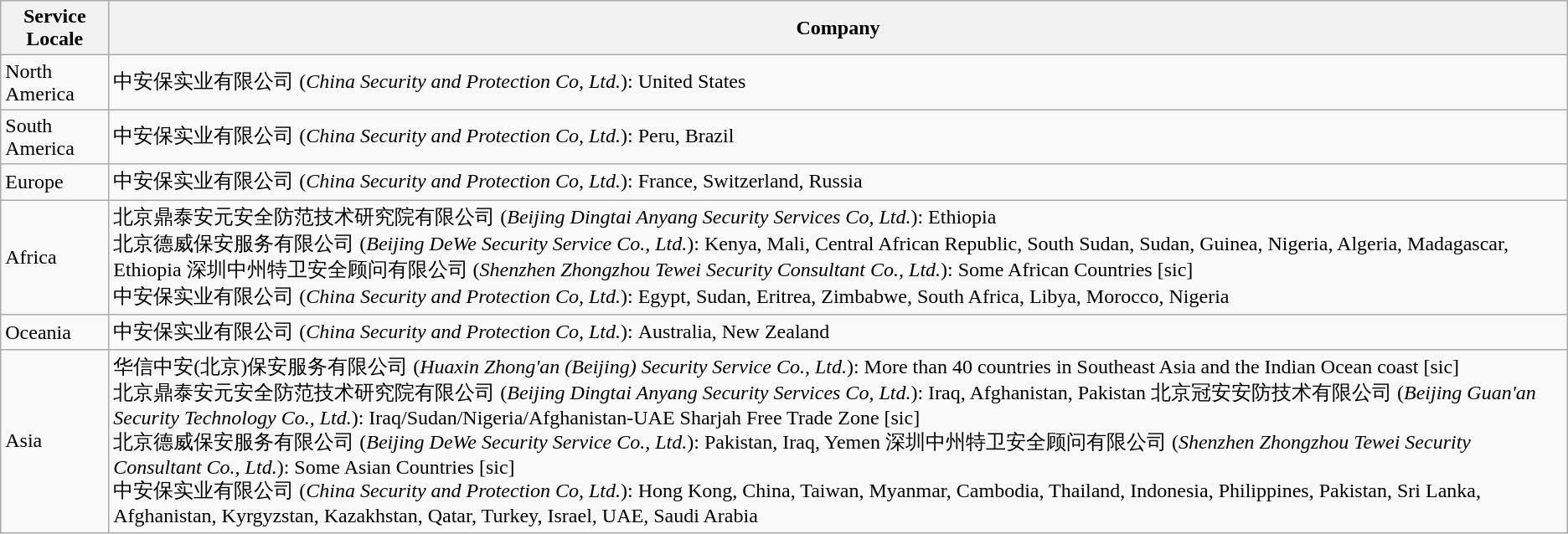<table class="wikitable">
<tr>
<th>Service Locale</th>
<th>Company</th>
</tr>
<tr>
<td>North America</td>
<td>中安保实业有限公司 (<em>China Security and Protection Co, Ltd.</em>): United States</td>
</tr>
<tr>
<td>South America</td>
<td>中安保实业有限公司 (<em>China Security and Protection Co, Ltd.</em>): Peru, Brazil</td>
</tr>
<tr>
<td>Europe</td>
<td>中安保实业有限公司 (<em>China Security and Protection Co, Ltd.</em>): France, Switzerland, Russia</td>
</tr>
<tr>
<td>Africa</td>
<td>北京鼎泰安元安全防范技术研究院有限公司 (<em>Beijing Dingtai Anyang Security Services Co, Ltd.</em>): Ethiopia<br>北京德威保安服务有限公司 (<em>Beijing DeWe Security Service Co., Ltd.</em>): Kenya, Mali, Central African Republic, South Sudan, Sudan, Guinea, Nigeria, Algeria, Madagascar, Ethiopia
深圳中州特卫安全顾问有限公司 (<em>Shenzhen Zhongzhou Tewei Security Consultant Co., Ltd.</em>): Some African Countries [sic]<br>中安保实业有限公司 (<em>China Security and Protection Co, Ltd.</em>): Egypt, Sudan, Eritrea, Zimbabwe, South Africa, Libya, Morocco, Nigeria</td>
</tr>
<tr>
<td>Oceania</td>
<td>中安保实业有限公司 (<em>China Security and Protection Co, Ltd.</em>): Australia, New Zealand</td>
</tr>
<tr>
<td>Asia</td>
<td>华信中安(北京)保安服务有限公司 (<em>Huaxin Zhong'an (Beijing) Security Service Co., Ltd.</em>): More than 40 countries in Southeast Asia and the Indian Ocean coast [sic]<br>北京鼎泰安元安全防范技术研究院有限公司 (<em>Beijing Dingtai Anyang Security Services Co, Ltd.</em>): Iraq, Afghanistan, Pakistan
北京冠安安防技术有限公司 (<em>Beijing Guan'an Security Technology Co., Ltd.</em>): Iraq/Sudan/Nigeria/Afghanistan-UAE Sharjah Free Trade Zone [sic]<br>北京德威保安服务有限公司 (<em>Beijing DeWe Security Service Co., Ltd.</em>): Pakistan, Iraq, Yemen
深圳中州特卫安全顾问有限公司 (<em>Shenzhen Zhongzhou Tewei Security Consultant Co., Ltd.</em>): Some Asian Countries [sic]<br>中安保实业有限公司 (<em>China Security and Protection Co, Ltd.</em>): Hong Kong, China, Taiwan, Myanmar, Cambodia, Thailand, Indonesia, Philippines, Pakistan, Sri Lanka, Afghanistan, Kyrgyzstan, Kazakhstan, Qatar, Turkey, Israel, UAE, Saudi Arabia</td>
</tr>
</table>
